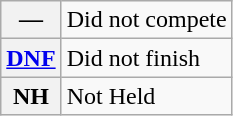<table class="wikitable plainrowheaders">
<tr>
<th scope="row">—</th>
<td>Did not compete</td>
</tr>
<tr>
<th scope="row"><a href='#'>DNF</a></th>
<td>Did not finish</td>
</tr>
<tr>
<th scope="row">NH</th>
<td>Not Held</td>
</tr>
</table>
